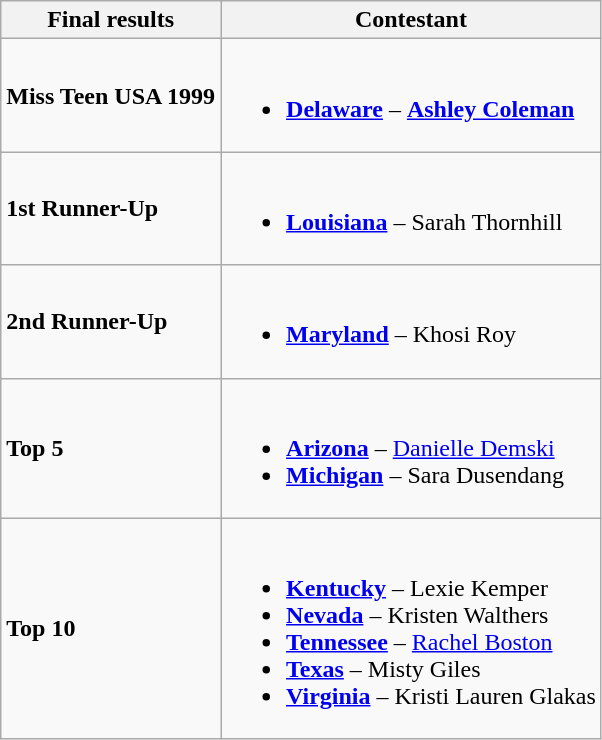<table class="wikitable">
<tr>
<th>Final results</th>
<th>Contestant</th>
</tr>
<tr>
<td><strong>Miss Teen USA 1999</strong></td>
<td><br><ul><li><strong> <a href='#'>Delaware</a></strong> – <strong><a href='#'>Ashley Coleman</a></strong></li></ul></td>
</tr>
<tr>
<td><strong>1st Runner-Up</strong></td>
<td><br><ul><li> <strong><a href='#'>Louisiana</a></strong> – Sarah Thornhill</li></ul></td>
</tr>
<tr>
<td><strong>2nd Runner-Up</strong></td>
<td><br><ul><li> <strong><a href='#'>Maryland</a></strong> –  Khosi Roy</li></ul></td>
</tr>
<tr>
<td><strong>Top 5</strong></td>
<td><br><ul><li> <strong><a href='#'>Arizona</a></strong> – <a href='#'>Danielle Demski</a></li><li> <strong><a href='#'>Michigan</a></strong> –  Sara Dusendang</li></ul></td>
</tr>
<tr>
<td><strong>Top 10</strong></td>
<td><br><ul><li> <strong><a href='#'>Kentucky</a></strong> – Lexie Kemper</li><li> <strong><a href='#'>Nevada</a></strong> – Kristen Walthers</li><li> <strong><a href='#'>Tennessee</a></strong> – <a href='#'>Rachel Boston</a></li><li> <strong><a href='#'>Texas</a></strong> – Misty Giles</li><li> <strong><a href='#'>Virginia</a></strong> – Kristi Lauren Glakas</li></ul></td>
</tr>
</table>
